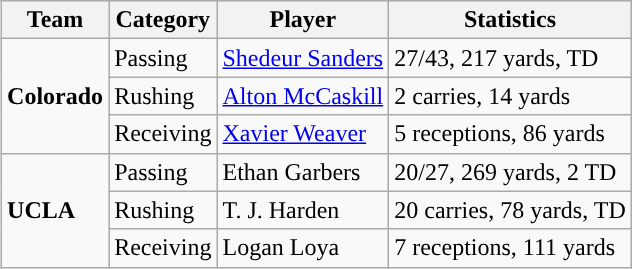<table class="wikitable" style="float: right;">
<tr>
<th>Team</th>
<th>Category</th>
<th>Player</th>
<th>Statistics</th>
</tr>
<tr>
<td rowspan=3><strong>Colorado</strong></td>
<td>Passing</td>
<td><a href='#'>Shedeur Sanders</a></td>
<td>27/43, 217 yards, TD</td>
</tr>
<tr>
<td>Rushing</td>
<td><a href='#'>Alton McCaskill</a></td>
<td>2 carries, 14 yards</td>
</tr>
<tr>
<td>Receiving</td>
<td><a href='#'>Xavier Weaver</a></td>
<td>5 receptions, 86 yards</td>
</tr>
<tr>
<td rowspan=3><strong>UCLA</strong></td>
<td>Passing</td>
<td>Ethan Garbers</td>
<td>20/27, 269 yards, 2 TD</td>
</tr>
<tr>
<td>Rushing</td>
<td>T. J. Harden</td>
<td>20 carries, 78 yards, TD</td>
</tr>
<tr>
<td>Receiving</td>
<td>Logan Loya</td>
<td>7 receptions, 111 yards</td>
</tr>
</table>
